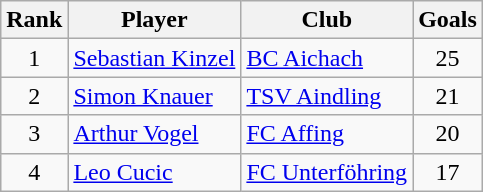<table class="wikitable" style="text-align:center">
<tr>
<th>Rank</th>
<th>Player</th>
<th>Club</th>
<th>Goals</th>
</tr>
<tr>
<td>1</td>
<td align="left"> <a href='#'>Sebastian Kinzel</a></td>
<td align="left"><a href='#'>BC Aichach</a></td>
<td>25</td>
</tr>
<tr>
<td>2</td>
<td align="left"> <a href='#'>Simon Knauer</a></td>
<td align="left"><a href='#'>TSV Aindling</a></td>
<td>21</td>
</tr>
<tr>
<td>3</td>
<td align="left"> <a href='#'>Arthur Vogel</a></td>
<td align="left"><a href='#'>FC Affing</a></td>
<td>20</td>
</tr>
<tr>
<td rowspan="3">4</td>
<td align="left"> <a href='#'>Leo Cucic</a></td>
<td align="left"><a href='#'>FC Unterföhring</a></td>
<td>17</td>
</tr>
</table>
